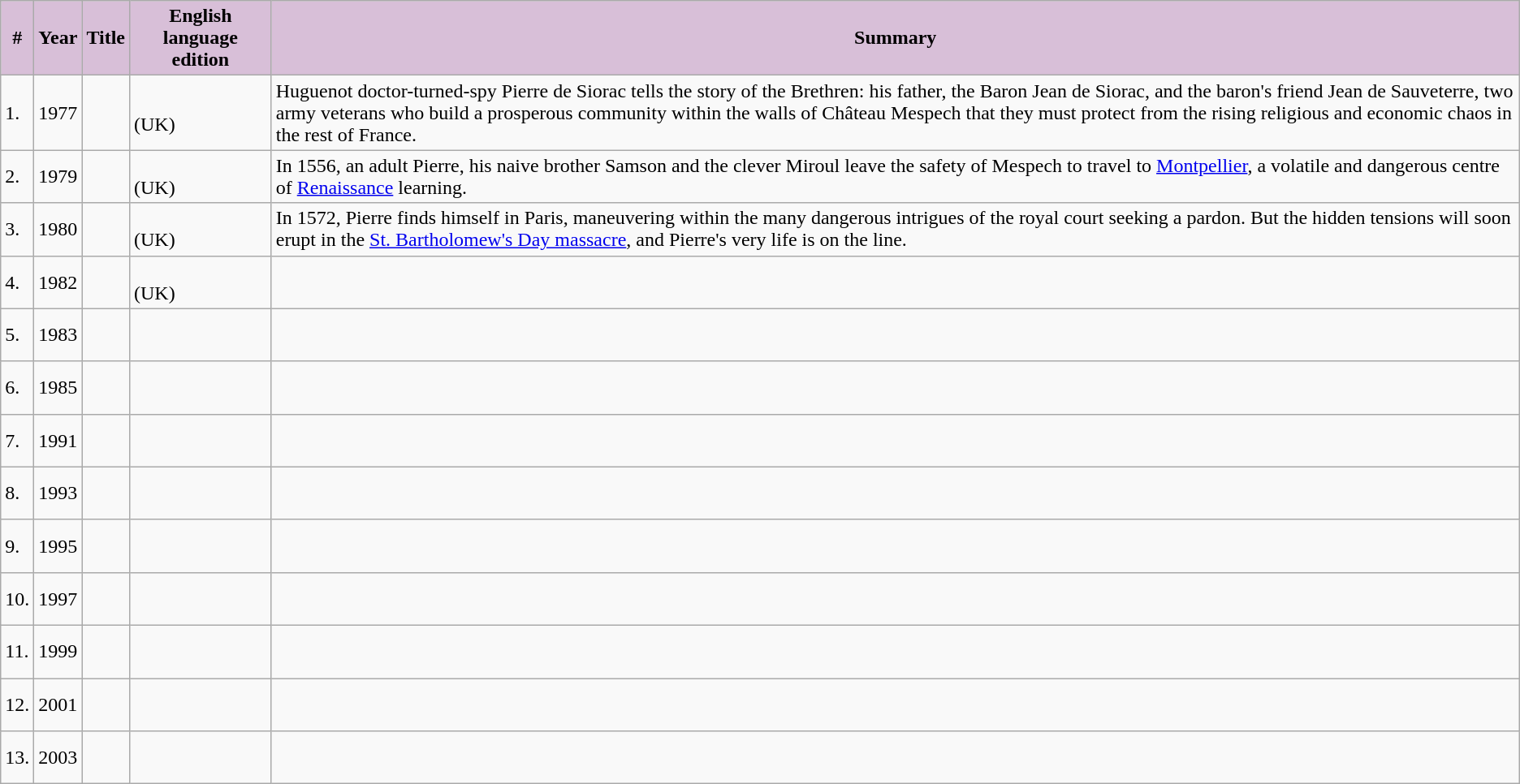<table class="wikitable" margin-right:auto; background:#fff;">
<tr style="color:black">
<th style="background:#D8BFD8;">#</th>
<th style="background:#D8BFD8;">Year</th>
<th style="background:#D8BFD8;">Title</th>
<th style="background:#D8BFD8;">English language edition</th>
<th style="background:#D8BFD8;">Summary</th>
</tr>
<tr>
<td>1.</td>
<td>1977</td>
<td> <br>  <br> </td>
<td> <br>  (UK)</td>
<td>Huguenot doctor-turned-spy Pierre de Siorac tells the story of the Brethren: his father, the Baron Jean de Siorac, and the baron's friend Jean de Sauveterre, two army veterans who build a prosperous community within the walls of Château Mespech that they must protect from the rising religious and economic chaos in the rest of France.</td>
</tr>
<tr>
<td>2.</td>
<td>1979</td>
<td> <br>  <br> </td>
<td> <br>  (UK)</td>
<td>In 1556, an adult Pierre, his naive brother Samson and the clever Miroul leave the safety of Mespech to travel to <a href='#'>Montpellier</a>, a volatile and dangerous centre of <a href='#'>Renaissance</a> learning.</td>
</tr>
<tr>
<td>3.</td>
<td>1980</td>
<td> <br>  <br> </td>
<td> <br>  (UK)</td>
<td>In 1572, Pierre finds himself in Paris, maneuvering within the many dangerous intrigues of the royal court seeking a pardon. But the hidden tensions will soon erupt in the <a href='#'>St. Bartholomew's Day massacre</a>, and Pierre's very life is on the line.</td>
</tr>
<tr>
<td>4.</td>
<td>1982</td>
<td> <br>  <br> </td>
<td> <br>  (UK)</td>
<td></td>
</tr>
<tr>
<td>5.</td>
<td>1983</td>
<td> <br>  <br> </td>
<td></td>
<td></td>
</tr>
<tr>
<td>6.</td>
<td>1985</td>
<td> <br>  <br> </td>
<td></td>
<td></td>
</tr>
<tr>
<td>7.</td>
<td>1991</td>
<td> <br>  <br> </td>
<td></td>
<td></td>
</tr>
<tr>
<td>8.</td>
<td>1993</td>
<td> <br>  <br> </td>
<td></td>
<td></td>
</tr>
<tr>
<td>9.</td>
<td>1995</td>
<td> <br>  <br> </td>
<td></td>
<td></td>
</tr>
<tr>
<td>10.</td>
<td>1997</td>
<td> <br>  <br> </td>
<td></td>
<td></td>
</tr>
<tr>
<td>11.</td>
<td>1999</td>
<td> <br>  <br> </td>
<td></td>
<td></td>
</tr>
<tr>
<td>12.</td>
<td>2001</td>
<td> <br>  <br> </td>
<td></td>
<td></td>
</tr>
<tr>
<td>13.</td>
<td>2003</td>
<td> <br>  <br> </td>
<td></td>
<td></td>
</tr>
</table>
